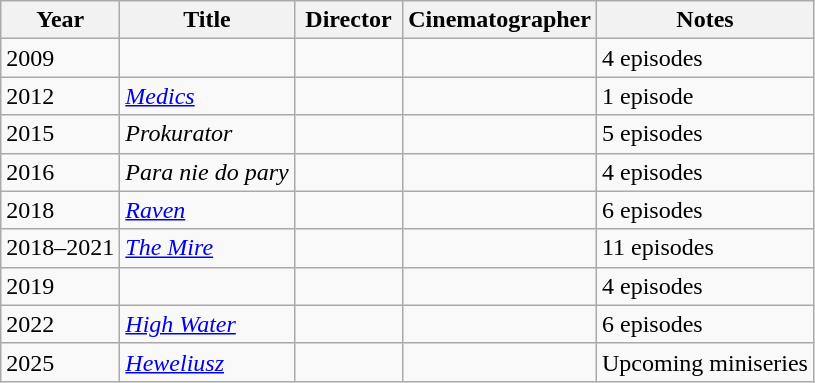<table class="wikitable">
<tr>
<th>Year</th>
<th>Title</th>
<th width="65">Director</th>
<th width="65">Cinematographer</th>
<th>Notes</th>
</tr>
<tr>
<td>2009</td>
<td><em></em></td>
<td></td>
<td></td>
<td>4 episodes</td>
</tr>
<tr>
<td>2012</td>
<td><em><a href='#'>Medics</a></em></td>
<td></td>
<td></td>
<td>1 episode</td>
</tr>
<tr>
<td>2015</td>
<td><em>Prokurator</em></td>
<td></td>
<td></td>
<td>5 episodes</td>
</tr>
<tr>
<td>2016</td>
<td><em>Para nie do pary</em></td>
<td></td>
<td></td>
<td>4 episodes</td>
</tr>
<tr>
<td>2018</td>
<td><em><a href='#'>Raven</a></em></td>
<td></td>
<td></td>
<td>6 episodes</td>
</tr>
<tr>
<td>2018–2021</td>
<td><em><a href='#'>The Mire</a></em></td>
<td></td>
<td></td>
<td>11 episodes</td>
</tr>
<tr>
<td>2019</td>
<td><em></em></td>
<td></td>
<td></td>
<td>4 episodes</td>
</tr>
<tr>
<td>2022</td>
<td><em><a href='#'>High Water</a></em></td>
<td></td>
<td></td>
<td>6 episodes</td>
</tr>
<tr>
<td>2025</td>
<td><em><a href='#'>Heweliusz</a></em></td>
<td></td>
<td></td>
<td>Upcoming miniseries</td>
</tr>
</table>
